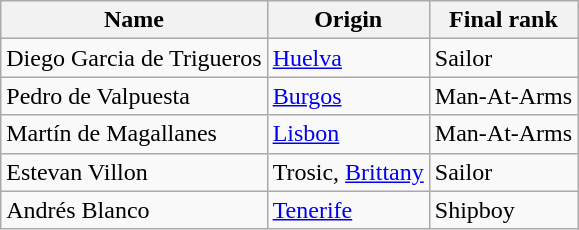<table class="wikitable">
<tr>
<th>Name</th>
<th>Origin</th>
<th>Final rank</th>
</tr>
<tr>
<td>Diego Garcia de Trigueros</td>
<td><a href='#'>Huelva</a></td>
<td>Sailor</td>
</tr>
<tr>
<td>Pedro de Valpuesta</td>
<td><a href='#'>Burgos</a></td>
<td>Man-At-Arms</td>
</tr>
<tr>
<td>Martín de Magallanes</td>
<td><a href='#'>Lisbon</a></td>
<td>Man-At-Arms</td>
</tr>
<tr>
<td>Estevan Villon</td>
<td>Trosic, <a href='#'>Brittany</a></td>
<td>Sailor</td>
</tr>
<tr>
<td>Andrés Blanco</td>
<td><a href='#'>Tenerife</a></td>
<td>Shipboy</td>
</tr>
</table>
